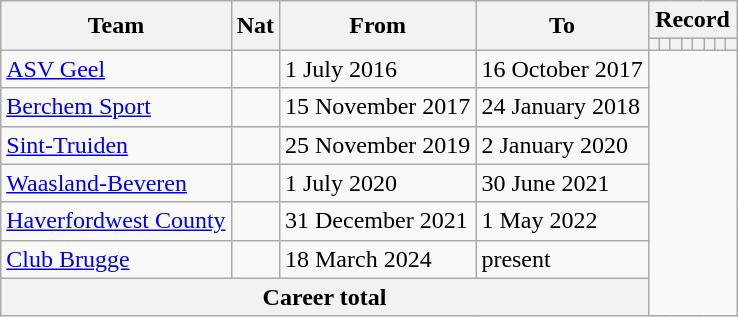<table class="wikitable" style="text-align: center">
<tr>
<th rowspan=2>Team</th>
<th rowspan=2>Nat</th>
<th rowspan=2>From</th>
<th rowspan=2>To</th>
<th colspan="8">Record</th>
</tr>
<tr>
<th></th>
<th></th>
<th></th>
<th></th>
<th></th>
<th></th>
<th></th>
<th></th>
</tr>
<tr>
<td align=left><a href='#'>ASV Geel</a></td>
<td></td>
<td align=left>1 July 2016</td>
<td align=left>16 October 2017<br></td>
</tr>
<tr>
<td align=left><a href='#'>Berchem Sport</a></td>
<td></td>
<td align=left>15 November 2017</td>
<td align=left>24 January 2018<br></td>
</tr>
<tr>
<td align=left><a href='#'>Sint-Truiden</a></td>
<td></td>
<td align=left>25 November 2019</td>
<td align=left>2 January 2020<br></td>
</tr>
<tr>
<td align=left><a href='#'>Waasland-Beveren</a></td>
<td></td>
<td align=left>1 July 2020</td>
<td align=left>30 June 2021<br></td>
</tr>
<tr>
<td align=left><a href='#'>Haverfordwest County</a></td>
<td></td>
<td align=left>31 December 2021</td>
<td align=left>1 May 2022<br></td>
</tr>
<tr>
<td align=left><a href='#'>Club Brugge</a></td>
<td></td>
<td align=left>18 March 2024</td>
<td align=left>present<br></td>
</tr>
<tr>
<th colspan=4>Career total<br></th>
</tr>
</table>
